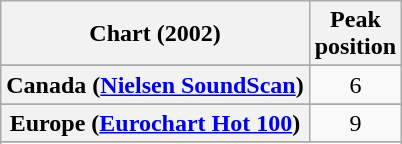<table class="wikitable plainrowheaders sortable" style="text-align:center">
<tr>
<th scope="col">Chart (2002)</th>
<th scope="col">Peak<br>position</th>
</tr>
<tr>
</tr>
<tr>
</tr>
<tr>
</tr>
<tr>
<th scope="row">Canada (<a href='#'>Nielsen SoundScan</a>)</th>
<td>6</td>
</tr>
<tr>
</tr>
<tr>
<th scope="row">Europe (<a href='#'>Eurochart Hot 100</a>)</th>
<td>9</td>
</tr>
<tr>
</tr>
<tr>
</tr>
<tr>
</tr>
<tr>
</tr>
<tr>
</tr>
<tr>
</tr>
<tr>
</tr>
<tr>
</tr>
<tr>
</tr>
<tr>
</tr>
<tr>
</tr>
<tr>
</tr>
</table>
